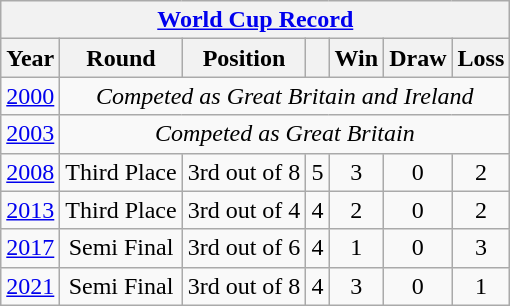<table class="wikitable" style="text-align: center;">
<tr>
<th colspan=9><a href='#'>World Cup Record</a></th>
</tr>
<tr>
<th>Year</th>
<th>Round</th>
<th>Position</th>
<th></th>
<th>Win</th>
<th>Draw</th>
<th>Loss</th>
</tr>
<tr>
<td> <a href='#'>2000</a></td>
<td colspan=6><em>Competed as  Great Britain and Ireland</em></td>
</tr>
<tr>
<td> <a href='#'>2003</a></td>
<td colspan=6><em>Competed as Great Britain</em></td>
</tr>
<tr>
<td> <a href='#'>2008</a></td>
<td>Third Place</td>
<td>3rd out of 8</td>
<td>5</td>
<td>3</td>
<td>0</td>
<td>2</td>
</tr>
<tr>
<td> <a href='#'>2013</a></td>
<td>Third Place</td>
<td>3rd out of 4</td>
<td>4</td>
<td>2</td>
<td>0</td>
<td>2</td>
</tr>
<tr>
<td>  <a href='#'>2017</a></td>
<td>Semi Final</td>
<td>3rd out of 6</td>
<td>4</td>
<td>1</td>
<td>0</td>
<td>3</td>
</tr>
<tr>
<td> <a href='#'>2021</a></td>
<td>Semi Final</td>
<td>3rd out of 8</td>
<td>4</td>
<td>3</td>
<td>0</td>
<td>1</td>
</tr>
</table>
